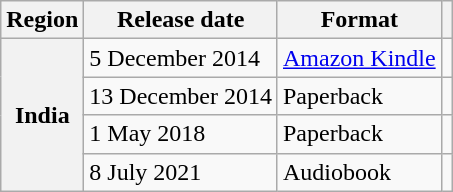<table class="wikitable sortable plainrowheaders">
<tr>
<th scope="col">Region</th>
<th scope="col">Release date</th>
<th scope="col">Format</th>
<th scope="col"></th>
</tr>
<tr>
<th scope="row" rowspan="4">India</th>
<td>5 December 2014</td>
<td><a href='#'>Amazon Kindle</a></td>
<td style="text-align: center;"></td>
</tr>
<tr>
<td>13 December 2014</td>
<td>Paperback</td>
<td style="text-align: center;"></td>
</tr>
<tr>
<td>1 May 2018</td>
<td>Paperback</td>
<td style="text-align: center;"></td>
</tr>
<tr>
<td>8 July 2021</td>
<td>Audiobook</td>
<td style="text-align: center;"></td>
</tr>
</table>
